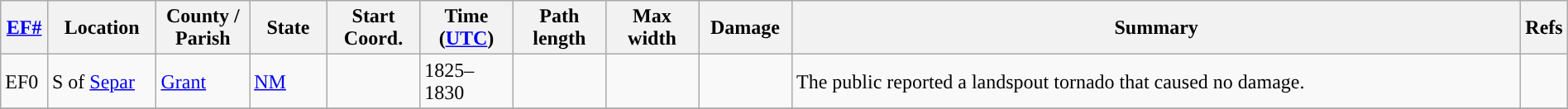<table class="wikitable sortable" style="width:100%;">
<tr>
<th scope="col" width="3%" align="center"><a href='#'>EF#</a></th>
<th scope="col" width="7%" align="center" class="unsortable">Location</th>
<th scope="col" width="6%" align="center" class="unsortable">County / Parish</th>
<th scope="col" width="5%" align="center">State</th>
<th scope="col" width="6%" align="center">Start Coord.</th>
<th scope="col" width="6%" align="center">Time (<a href='#'>UTC</a>)</th>
<th scope="col" width="6%" align="center">Path length</th>
<th scope="col" width="6%" align="center">Max width</th>
<th scope="col" width="6%" align="center">Damage</th>
<th scope="col" width="48%" class="unsortable" align="center">Summary</th>
<th scope="col" width="48%" class="unsortable" align="center">Refs</th>
</tr>
<tr>
<td>EF0</td>
<td>S of <a href='#'>Separ</a></td>
<td><a href='#'>Grant</a></td>
<td><a href='#'>NM</a></td>
<td></td>
<td>1825–1830</td>
<td></td>
<td></td>
<td></td>
<td>The public reported a landspout tornado that caused no damage.</td>
<td></td>
</tr>
<tr>
</tr>
</table>
